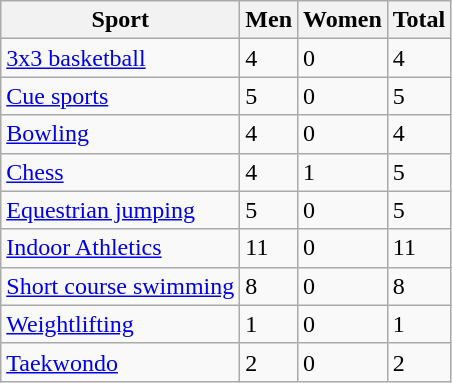<table class="wikitable sortable">
<tr>
<th>Sport</th>
<th>Men</th>
<th>Women</th>
<th>Total</th>
</tr>
<tr>
<td><a href='#'>3x3 basketball</a></td>
<td>4</td>
<td>0</td>
<td>4</td>
</tr>
<tr>
<td><a href='#'>Cue sports</a></td>
<td>5</td>
<td>0</td>
<td>5</td>
</tr>
<tr>
<td><a href='#'>Bowling</a></td>
<td>4</td>
<td>0</td>
<td>4</td>
</tr>
<tr>
<td><a href='#'>Chess</a></td>
<td>4</td>
<td>1</td>
<td>5</td>
</tr>
<tr>
<td><a href='#'>Equestrian jumping</a></td>
<td>5</td>
<td>0</td>
<td>5</td>
</tr>
<tr>
<td><a href='#'>Indoor Athletics</a></td>
<td>11</td>
<td>0</td>
<td>11</td>
</tr>
<tr>
<td><a href='#'>Short course swimming</a></td>
<td>8</td>
<td>0</td>
<td>8</td>
</tr>
<tr>
<td><a href='#'>Weightlifting</a></td>
<td>1</td>
<td>0</td>
<td>1</td>
</tr>
<tr>
<td><a href='#'>Taekwondo</a></td>
<td>2</td>
<td>0</td>
<td>2</td>
</tr>
</table>
